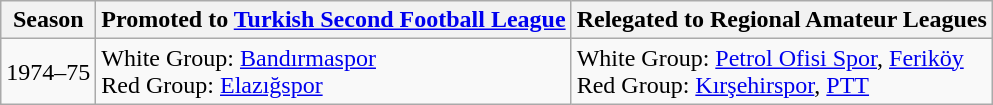<table class="wikitable">
<tr>
<th>Season</th>
<th>Promoted to <a href='#'>Turkish Second Football League</a></th>
<th>Relegated to Regional Amateur Leagues</th>
</tr>
<tr>
<td>1974–75</td>
<td>White Group: <a href='#'>Bandırmaspor</a><br>Red Group: <a href='#'>Elazığspor</a></td>
<td>White Group: <a href='#'>Petrol Ofisi Spor</a>, <a href='#'>Feriköy</a><br>Red Group: <a href='#'>Kırşehirspor</a>, <a href='#'>PTT</a></td>
</tr>
</table>
